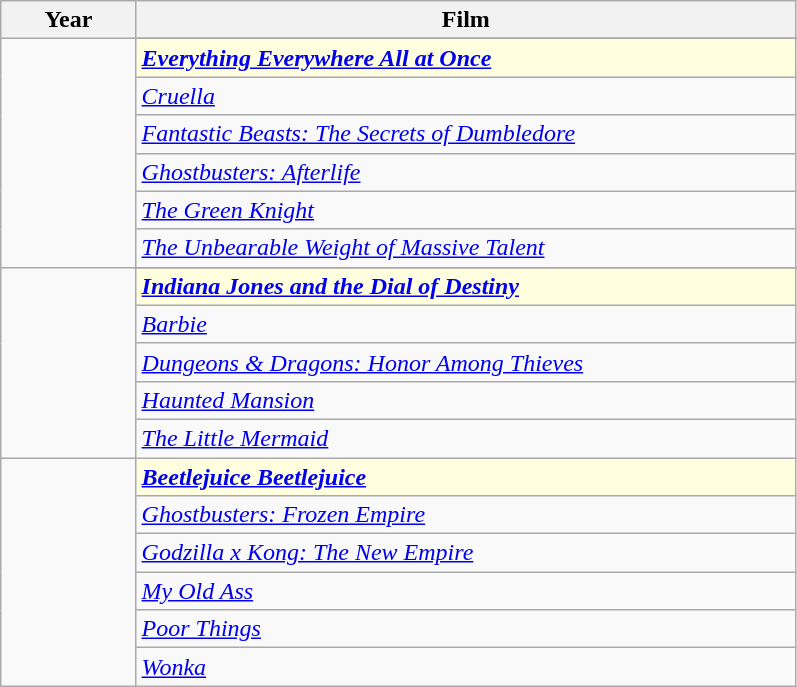<table class="wikitable" border="1" width="42%">
<tr>
<th width=7%>Year</th>
<th width=35%>Film</th>
</tr>
<tr>
<td rowspan="7"></td>
</tr>
<tr>
<td style="background:lightyellow"><strong><em><a href='#'>Everything Everywhere All at Once</a></em></strong></td>
</tr>
<tr>
<td><em><a href='#'>Cruella</a></em></td>
</tr>
<tr>
<td><em><a href='#'>Fantastic Beasts: The Secrets of Dumbledore</a></em></td>
</tr>
<tr>
<td><em><a href='#'>Ghostbusters: Afterlife</a></em></td>
</tr>
<tr>
<td><em><a href='#'>The Green Knight</a></em></td>
</tr>
<tr>
<td><em><a href='#'>The Unbearable Weight of Massive Talent</a></em></td>
</tr>
<tr>
<td rowspan="6"></td>
</tr>
<tr>
<td style="background:lightyellow"><strong><em><a href='#'>Indiana Jones and the Dial of Destiny</a></em></strong></td>
</tr>
<tr>
<td><em><a href='#'>Barbie</a></em></td>
</tr>
<tr>
<td><em><a href='#'>Dungeons & Dragons: Honor Among Thieves</a></em></td>
</tr>
<tr>
<td><em><a href='#'>Haunted Mansion</a></em></td>
</tr>
<tr>
<td><em><a href='#'>The Little Mermaid</a></em></td>
</tr>
<tr>
<td rowspan="6"></td>
<td style="background:lightyellow"><strong><em><a href='#'>Beetlejuice Beetlejuice</a></em></strong></td>
</tr>
<tr>
<td><em><a href='#'>Ghostbusters: Frozen Empire</a></em></td>
</tr>
<tr>
<td><em><a href='#'>Godzilla x Kong: The New Empire</a></em></td>
</tr>
<tr>
<td><em><a href='#'>My Old Ass</a></em></td>
</tr>
<tr>
<td><em><a href='#'>Poor Things</a></em></td>
</tr>
<tr>
<td><em><a href='#'>Wonka</a></em></td>
</tr>
</table>
